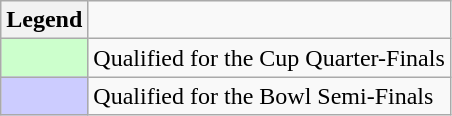<table class="wikitable">
<tr>
<th>Legend</th>
</tr>
<tr>
<td bgcolor=ccffcc></td>
<td>Qualified for the Cup Quarter-Finals</td>
</tr>
<tr>
<td bgcolor=ccccff></td>
<td>Qualified for the Bowl Semi-Finals</td>
</tr>
</table>
